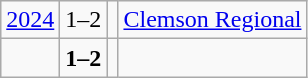<table class="wikitable">
<tr>
<td><a href='#'>2024</a></td>
<td>1–2</td>
<td></td>
<td><a href='#'>Clemson Regional</a></td>
</tr>
<tr>
<td></td>
<td><strong>1–2</strong></td>
<td><strong></strong></td>
<td></td>
</tr>
</table>
